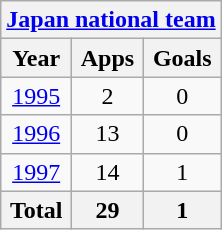<table class="wikitable" style="text-align:center">
<tr>
<th colspan=3><a href='#'>Japan national team</a></th>
</tr>
<tr>
<th>Year</th>
<th>Apps</th>
<th>Goals</th>
</tr>
<tr>
<td><a href='#'>1995</a></td>
<td>2</td>
<td>0</td>
</tr>
<tr>
<td><a href='#'>1996</a></td>
<td>13</td>
<td>0</td>
</tr>
<tr>
<td><a href='#'>1997</a></td>
<td>14</td>
<td>1</td>
</tr>
<tr>
<th>Total</th>
<th>29</th>
<th>1</th>
</tr>
</table>
